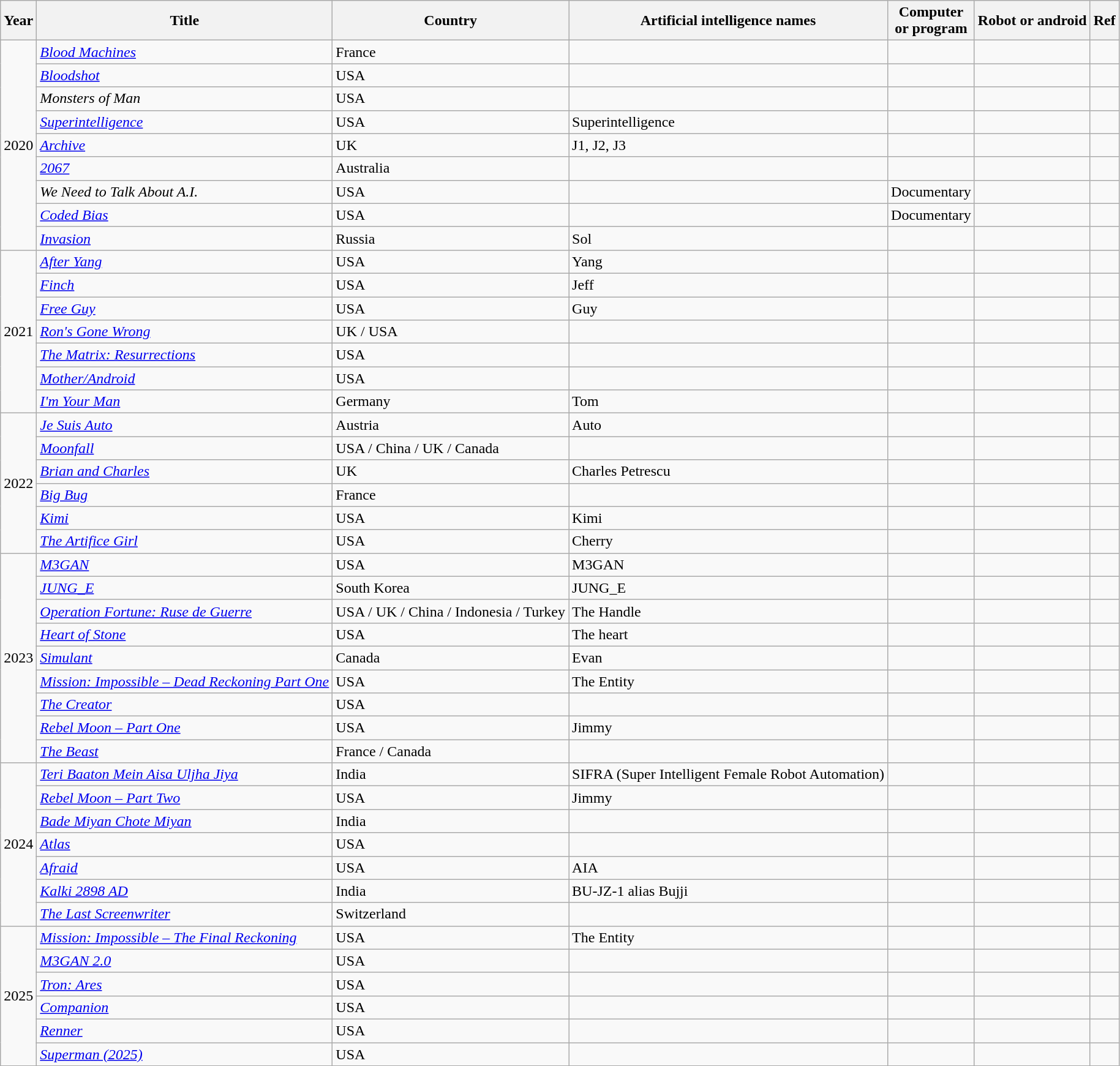<table class="wikitable sortable mw-datatable">
<tr>
<th>Year</th>
<th>Title</th>
<th>Country</th>
<th>Artificial intelligence names</th>
<th>Computer<br>or
program</th>
<th>Robot or android</th>
<th>Ref</th>
</tr>
<tr>
<td rowspan="9">2020</td>
<td><em><a href='#'>Blood Machines</a></em></td>
<td>France</td>
<td></td>
<td></td>
<td></td>
<td></td>
</tr>
<tr>
<td><a href='#'><em>Bloodshot</em></a></td>
<td>USA</td>
<td></td>
<td></td>
<td></td>
<td></td>
</tr>
<tr>
<td><em>Monsters of Man</em></td>
<td>USA</td>
<td></td>
<td></td>
<td></td>
<td></td>
</tr>
<tr>
<td><a href='#'><em>Superintelligence</em></a></td>
<td>USA</td>
<td>Superintelligence</td>
<td></td>
<td></td>
<td></td>
</tr>
<tr>
<td><a href='#'><em>Archive</em></a></td>
<td>UK</td>
<td>J1, J2, J3</td>
<td></td>
<td></td>
<td></td>
</tr>
<tr>
<td><a href='#'><em>2067</em></a></td>
<td>Australia</td>
<td></td>
<td></td>
<td></td>
<td></td>
</tr>
<tr>
<td><em>We Need to Talk About A.I.</em></td>
<td>USA</td>
<td></td>
<td>Documentary</td>
<td></td>
<td></td>
</tr>
<tr>
<td><em><a href='#'>Coded Bias</a></em></td>
<td>USA</td>
<td></td>
<td>Documentary</td>
<td></td>
<td></td>
</tr>
<tr>
<td><a href='#'><em>Invasion</em></a></td>
<td>Russia</td>
<td>Sol</td>
<td></td>
<td></td>
<td></td>
</tr>
<tr>
<td rowspan="7">2021</td>
<td><em><a href='#'>After Yang</a></em></td>
<td>USA</td>
<td>Yang</td>
<td></td>
<td></td>
<td></td>
</tr>
<tr>
<td><em><a href='#'>Finch</a></em></td>
<td>USA</td>
<td>Jeff</td>
<td></td>
<td></td>
<td></td>
</tr>
<tr>
<td><em><a href='#'>Free Guy</a></em></td>
<td>USA</td>
<td>Guy</td>
<td></td>
<td></td>
<td></td>
</tr>
<tr>
<td><em><a href='#'>Ron's Gone Wrong</a></em></td>
<td>UK / USA</td>
<td></td>
<td></td>
<td></td>
<td></td>
</tr>
<tr>
<td><em><a href='#'>The Matrix: Resurrections</a></em></td>
<td>USA</td>
<td></td>
<td></td>
<td></td>
<td></td>
</tr>
<tr>
<td><em><a href='#'>Mother/Android</a></em></td>
<td>USA</td>
<td></td>
<td></td>
<td></td>
<td></td>
</tr>
<tr>
<td><a href='#'><em>I'm Your Man</em></a></td>
<td>Germany</td>
<td>Tom</td>
<td></td>
<td></td>
<td></td>
</tr>
<tr>
<td rowspan="6">2022</td>
<td><em><a href='#'>Je Suis Auto</a></em></td>
<td>Austria</td>
<td>Auto</td>
<td></td>
<td></td>
<td></td>
</tr>
<tr>
<td><a href='#'><em>Moonfall</em></a></td>
<td>USA / China / UK / Canada</td>
<td></td>
<td></td>
<td></td>
<td></td>
</tr>
<tr>
<td><em><a href='#'>Brian and Charles</a></em></td>
<td>UK</td>
<td>Charles Petrescu</td>
<td></td>
<td></td>
<td></td>
</tr>
<tr>
<td><a href='#'><em>Big Bug</em></a></td>
<td>France</td>
<td></td>
<td></td>
<td></td>
<td></td>
</tr>
<tr>
<td><em><a href='#'>Kimi</a></em></td>
<td>USA</td>
<td>Kimi</td>
<td></td>
<td></td>
<td></td>
</tr>
<tr>
<td><em><a href='#'>The Artifice Girl</a></em></td>
<td>USA</td>
<td>Cherry</td>
<td></td>
<td></td>
<td></td>
</tr>
<tr>
<td rowspan="9">2023</td>
<td><em><a href='#'>M3GAN</a></em></td>
<td>USA</td>
<td>M3GAN</td>
<td></td>
<td></td>
<td></td>
</tr>
<tr>
<td><em><a href='#'>JUNG_E</a></em></td>
<td>South Korea</td>
<td>JUNG_E</td>
<td></td>
<td></td>
<td></td>
</tr>
<tr>
<td><em><a href='#'>Operation Fortune: Ruse de Guerre</a></em></td>
<td>USA / UK / China / Indonesia / Turkey</td>
<td>The Handle</td>
<td></td>
<td></td>
<td></td>
</tr>
<tr>
<td><a href='#'><em>Heart of Stone</em></a></td>
<td>USA</td>
<td>The heart</td>
<td></td>
<td></td>
<td></td>
</tr>
<tr>
<td><a href='#'><em>Simulant</em></a></td>
<td>Canada</td>
<td>Evan</td>
<td></td>
<td></td>
<td></td>
</tr>
<tr>
<td><em><a href='#'>Mission: Impossible – Dead Reckoning Part One</a></em></td>
<td>USA</td>
<td>The Entity</td>
<td></td>
<td></td>
<td></td>
</tr>
<tr>
<td><a href='#'><em>The Creator</em></a></td>
<td>USA</td>
<td></td>
<td></td>
<td></td>
<td></td>
</tr>
<tr>
<td><a href='#'><em>Rebel Moon – Part One</em></a></td>
<td>USA</td>
<td>Jimmy</td>
<td></td>
<td></td>
<td></td>
</tr>
<tr>
<td><a href='#'><em>The Beast</em></a></td>
<td>France / Canada</td>
<td></td>
<td></td>
<td></td>
<td></td>
</tr>
<tr>
<td rowspan="7">2024</td>
<td><em><a href='#'>Teri Baaton Mein Aisa Uljha Jiya</a></em></td>
<td>India</td>
<td>SIFRA (Super Intelligent Female Robot Automation)</td>
<td></td>
<td></td>
<td></td>
</tr>
<tr>
<td><em><a href='#'>Rebel Moon – Part Two</a></em></td>
<td>USA</td>
<td>Jimmy</td>
<td></td>
<td></td>
<td></td>
</tr>
<tr>
<td><a href='#'><em>Bade Miyan Chote Miyan</em></a></td>
<td>India</td>
<td></td>
<td></td>
<td></td>
<td></td>
</tr>
<tr>
<td><em><a href='#'>Atlas</a></em></td>
<td>USA</td>
<td></td>
<td></td>
<td></td>
<td></td>
</tr>
<tr>
<td><em><a href='#'>Afraid</a></em></td>
<td>USA</td>
<td>AIA</td>
<td></td>
<td></td>
<td></td>
</tr>
<tr>
<td><em><a href='#'>Kalki 2898 AD</a></em></td>
<td>India</td>
<td>BU-JZ-1 alias Bujji</td>
<td></td>
<td></td>
<td></td>
</tr>
<tr>
<td><em><a href='#'>The Last Screenwriter</a></em></td>
<td>Switzerland</td>
<td></td>
<td></td>
<td></td>
<td></td>
</tr>
<tr>
<td rowspan="6">2025</td>
<td><em><a href='#'>Mission: Impossible – The Final Reckoning</a></em></td>
<td>USA</td>
<td>The Entity</td>
<td></td>
<td></td>
<td></td>
</tr>
<tr>
<td><em><a href='#'>M3GAN 2.0</a></em></td>
<td>USA</td>
<td></td>
<td></td>
<td></td>
<td></td>
</tr>
<tr>
<td><em><a href='#'>Tron: Ares</a></em></td>
<td>USA</td>
<td></td>
<td></td>
<td></td>
<td></td>
</tr>
<tr>
<td><a href='#'><em>Companion</em></a></td>
<td>USA</td>
<td></td>
<td></td>
<td></td>
<td></td>
</tr>
<tr>
<td><a href='#'><em>Renner</em></a></td>
<td>USA</td>
<td></td>
<td></td>
<td></td>
<td></td>
</tr>
<tr>
<td><a href='#'><em>Superman (2025)</em></a></td>
<td>USA</td>
<td></td>
<td></td>
<td></td>
<td></td>
</tr>
<tr>
</tr>
</table>
